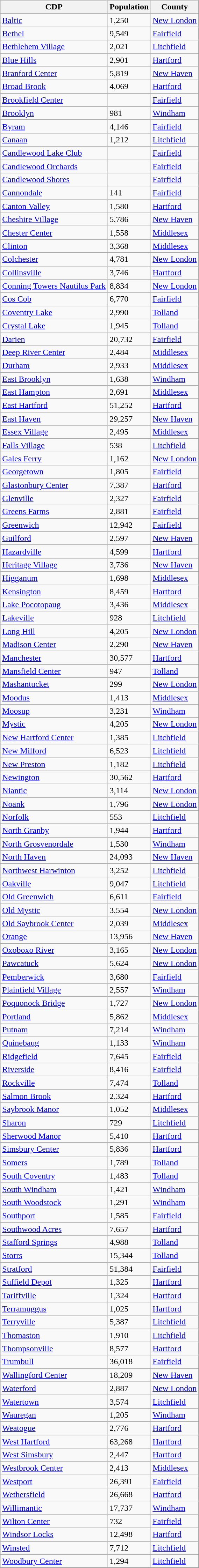<table class="wikitable sortable">
<tr>
<th>CDP</th>
<th>Population</th>
<th>County</th>
</tr>
<tr>
<td><a href='#'>Baltic</a></td>
<td>1,250</td>
<td><a href='#'>New London</a></td>
</tr>
<tr>
<td><a href='#'>Bethel</a></td>
<td>9,549</td>
<td><a href='#'>Fairfield</a></td>
</tr>
<tr>
<td><a href='#'>Bethlehem Village</a></td>
<td>2,021</td>
<td><a href='#'>Litchfield</a></td>
</tr>
<tr>
<td><a href='#'>Blue Hills</a></td>
<td>2,901</td>
<td><a href='#'>Hartford</a></td>
</tr>
<tr>
<td><a href='#'>Branford Center</a></td>
<td>5,819</td>
<td><a href='#'>New Haven</a></td>
</tr>
<tr>
<td><a href='#'>Broad Brook</a></td>
<td>4,069</td>
<td><a href='#'>Hartford</a></td>
</tr>
<tr>
<td><a href='#'>Brookfield Center</a></td>
<td></td>
<td><a href='#'>Fairfield</a></td>
</tr>
<tr>
<td><a href='#'>Brooklyn</a></td>
<td>981</td>
<td><a href='#'>Windham</a></td>
</tr>
<tr>
<td><a href='#'>Byram</a></td>
<td>4,146</td>
<td><a href='#'>Fairfield</a></td>
</tr>
<tr>
<td><a href='#'>Canaan</a></td>
<td>1,212</td>
<td><a href='#'>Litchfield</a></td>
</tr>
<tr>
<td><a href='#'>Candlewood Lake Club</a></td>
<td></td>
<td><a href='#'>Fairfield</a></td>
</tr>
<tr>
<td><a href='#'>Candlewood Orchards</a></td>
<td></td>
<td><a href='#'>Fairfield</a></td>
</tr>
<tr>
<td><a href='#'>Candlewood Shores</a></td>
<td></td>
<td><a href='#'>Fairfield</a></td>
</tr>
<tr>
<td><a href='#'>Cannondale</a></td>
<td>141</td>
<td><a href='#'>Fairfield</a></td>
</tr>
<tr>
<td><a href='#'>Canton Valley</a></td>
<td>1,580</td>
<td><a href='#'>Hartford</a></td>
</tr>
<tr>
<td><a href='#'>Cheshire Village</a></td>
<td>5,786</td>
<td><a href='#'>New Haven</a></td>
</tr>
<tr>
<td><a href='#'>Chester Center</a></td>
<td>1,558</td>
<td><a href='#'>Middlesex</a></td>
</tr>
<tr>
<td><a href='#'>Clinton</a></td>
<td>3,368</td>
<td><a href='#'>Middlesex</a></td>
</tr>
<tr>
<td><a href='#'>Colchester</a></td>
<td>4,781</td>
<td><a href='#'>New London</a></td>
</tr>
<tr>
<td><a href='#'>Collinsville</a></td>
<td>3,746</td>
<td><a href='#'>Hartford</a></td>
</tr>
<tr>
<td><a href='#'>Conning Towers Nautilus Park</a></td>
<td>8,834</td>
<td><a href='#'>New London</a></td>
</tr>
<tr>
<td><a href='#'>Cos Cob</a></td>
<td>6,770</td>
<td><a href='#'>Fairfield</a></td>
</tr>
<tr>
<td><a href='#'>Coventry Lake</a></td>
<td>2,990</td>
<td><a href='#'>Tolland</a></td>
</tr>
<tr>
<td><a href='#'>Crystal Lake</a></td>
<td>1,945</td>
<td><a href='#'>Tolland</a></td>
</tr>
<tr>
<td><a href='#'>Darien</a></td>
<td>20,732</td>
<td><a href='#'>Fairfield</a></td>
</tr>
<tr>
<td><a href='#'>Deep River Center</a></td>
<td>2,484</td>
<td><a href='#'>Middlesex</a></td>
</tr>
<tr>
<td><a href='#'>Durham</a></td>
<td>2,933</td>
<td><a href='#'>Middlesex</a></td>
</tr>
<tr>
<td><a href='#'>East Brooklyn</a></td>
<td>1,638</td>
<td><a href='#'>Windham</a></td>
</tr>
<tr>
<td><a href='#'>East Hampton</a></td>
<td>2,691</td>
<td><a href='#'>Middlesex</a></td>
</tr>
<tr>
<td><a href='#'>East Hartford</a></td>
<td>51,252</td>
<td><a href='#'>Hartford</a></td>
</tr>
<tr>
<td><a href='#'>East Haven</a></td>
<td>29,257</td>
<td><a href='#'>New Haven</a></td>
</tr>
<tr>
<td><a href='#'>Essex Village</a></td>
<td>2,495</td>
<td><a href='#'>Middlesex</a></td>
</tr>
<tr>
<td><a href='#'>Falls Village</a></td>
<td>538</td>
<td><a href='#'>Litchfield</a></td>
</tr>
<tr>
<td><a href='#'>Gales Ferry</a></td>
<td>1,162</td>
<td><a href='#'>New London</a></td>
</tr>
<tr>
<td><a href='#'>Georgetown</a></td>
<td>1,805</td>
<td><a href='#'>Fairfield</a></td>
</tr>
<tr>
<td><a href='#'>Glastonbury Center</a></td>
<td>7,387</td>
<td><a href='#'>Hartford</a></td>
</tr>
<tr>
<td><a href='#'>Glenville</a></td>
<td>2,327</td>
<td><a href='#'>Fairfield</a></td>
</tr>
<tr>
<td><a href='#'>Greens Farms</a></td>
<td>2,881</td>
<td><a href='#'>Fairfield</a></td>
</tr>
<tr>
<td><a href='#'>Greenwich</a></td>
<td>12,942</td>
<td><a href='#'>Fairfield</a></td>
</tr>
<tr>
<td><a href='#'>Guilford</a></td>
<td>2,597</td>
<td><a href='#'>New Haven</a></td>
</tr>
<tr>
<td><a href='#'>Hazardville</a></td>
<td>4,599</td>
<td><a href='#'>Hartford</a></td>
</tr>
<tr>
<td><a href='#'>Heritage Village</a></td>
<td>3,736</td>
<td><a href='#'>New Haven</a></td>
</tr>
<tr>
<td><a href='#'>Higganum</a></td>
<td>1,698</td>
<td><a href='#'>Middlesex</a></td>
</tr>
<tr>
<td><a href='#'>Kensington</a></td>
<td>8,459</td>
<td><a href='#'>Hartford</a></td>
</tr>
<tr>
<td><a href='#'>Lake Pocotopaug</a></td>
<td>3,436</td>
<td><a href='#'>Middlesex</a></td>
</tr>
<tr>
<td><a href='#'>Lakeville</a></td>
<td>928</td>
<td><a href='#'>Litchfield</a></td>
</tr>
<tr>
<td><a href='#'>Long Hill</a></td>
<td>4,205</td>
<td><a href='#'>New London</a></td>
</tr>
<tr>
<td><a href='#'>Madison Center</a></td>
<td>2,290</td>
<td><a href='#'>New Haven</a></td>
</tr>
<tr>
<td><a href='#'>Manchester</a></td>
<td>30,577</td>
<td><a href='#'>Hartford</a></td>
</tr>
<tr>
<td><a href='#'>Mansfield Center</a></td>
<td>947</td>
<td><a href='#'>Tolland</a></td>
</tr>
<tr>
<td><a href='#'>Mashantucket</a></td>
<td>299</td>
<td><a href='#'>New London</a></td>
</tr>
<tr>
<td><a href='#'>Moodus</a></td>
<td>1,413</td>
<td><a href='#'>Middlesex</a></td>
</tr>
<tr>
<td><a href='#'>Moosup</a></td>
<td>3,231</td>
<td><a href='#'>Windham</a></td>
</tr>
<tr>
<td><a href='#'>Mystic</a></td>
<td>4,205</td>
<td><a href='#'>New London</a></td>
</tr>
<tr>
<td><a href='#'>New Hartford Center</a></td>
<td>1,385</td>
<td><a href='#'>Litchfield</a></td>
</tr>
<tr>
<td><a href='#'>New Milford</a></td>
<td>6,523</td>
<td><a href='#'>Litchfield</a></td>
</tr>
<tr>
<td><a href='#'>New Preston</a></td>
<td>1,182</td>
<td><a href='#'>Litchfield</a></td>
</tr>
<tr>
<td><a href='#'>Newington</a></td>
<td>30,562</td>
<td><a href='#'>Hartford</a></td>
</tr>
<tr>
<td><a href='#'>Niantic</a></td>
<td>3,114</td>
<td><a href='#'>New London</a></td>
</tr>
<tr>
<td><a href='#'>Noank</a></td>
<td>1,796</td>
<td><a href='#'>New London</a></td>
</tr>
<tr>
<td><a href='#'>Norfolk</a></td>
<td>553</td>
<td><a href='#'>Litchfield</a></td>
</tr>
<tr>
<td><a href='#'>North Granby</a></td>
<td>1,944</td>
<td><a href='#'>Hartford</a></td>
</tr>
<tr>
<td><a href='#'>North Grosvenordale</a></td>
<td>1,530</td>
<td><a href='#'>Windham</a></td>
</tr>
<tr>
<td><a href='#'>North Haven</a></td>
<td>24,093</td>
<td><a href='#'>New Haven</a></td>
</tr>
<tr>
<td><a href='#'>Northwest Harwinton</a></td>
<td>3,252</td>
<td><a href='#'>Litchfield</a></td>
</tr>
<tr>
<td><a href='#'>Oakville</a></td>
<td>9,047</td>
<td><a href='#'>Litchfield</a></td>
</tr>
<tr>
<td><a href='#'>Old Greenwich</a></td>
<td>6,611</td>
<td><a href='#'>Fairfield</a></td>
</tr>
<tr>
<td><a href='#'>Old Mystic</a></td>
<td>3,554</td>
<td><a href='#'>New London</a></td>
</tr>
<tr>
<td><a href='#'>Old Saybrook Center</a></td>
<td>2,039</td>
<td><a href='#'>Middlesex</a></td>
</tr>
<tr>
<td><a href='#'>Orange</a></td>
<td>13,956</td>
<td><a href='#'>New Haven</a></td>
</tr>
<tr>
<td><a href='#'>Oxoboxo River</a></td>
<td>3,165</td>
<td><a href='#'>New London</a></td>
</tr>
<tr>
<td><a href='#'>Pawcatuck</a></td>
<td>5,624</td>
<td><a href='#'>New London</a></td>
</tr>
<tr>
<td><a href='#'>Pemberwick</a></td>
<td>3,680</td>
<td><a href='#'>Fairfield</a></td>
</tr>
<tr>
<td><a href='#'>Plainfield Village</a></td>
<td>2,557</td>
<td><a href='#'>Windham</a></td>
</tr>
<tr>
<td><a href='#'>Poquonock Bridge</a></td>
<td>1,727</td>
<td><a href='#'>New London</a></td>
</tr>
<tr>
<td><a href='#'>Portland</a></td>
<td>5,862</td>
<td><a href='#'>Middlesex</a></td>
</tr>
<tr>
<td><a href='#'>Putnam</a></td>
<td>7,214</td>
<td><a href='#'>Windham</a></td>
</tr>
<tr>
<td><a href='#'>Quinebaug</a></td>
<td>1,133</td>
<td><a href='#'>Windham</a></td>
</tr>
<tr>
<td><a href='#'>Ridgefield</a></td>
<td>7,645</td>
<td><a href='#'>Fairfield</a></td>
</tr>
<tr>
<td><a href='#'>Riverside</a></td>
<td>8,416</td>
<td><a href='#'>Fairfield</a></td>
</tr>
<tr>
<td><a href='#'>Rockville</a></td>
<td>7,474</td>
<td><a href='#'>Tolland</a></td>
</tr>
<tr>
<td><a href='#'>Salmon Brook</a></td>
<td>2,324</td>
<td><a href='#'>Hartford</a></td>
</tr>
<tr>
<td><a href='#'>Saybrook Manor</a></td>
<td>1,052</td>
<td><a href='#'>Middlesex</a></td>
</tr>
<tr>
<td><a href='#'>Sharon</a></td>
<td>729</td>
<td><a href='#'>Litchfield</a></td>
</tr>
<tr>
<td><a href='#'>Sherwood Manor</a></td>
<td>5,410</td>
<td><a href='#'>Hartford</a></td>
</tr>
<tr>
<td><a href='#'>Simsbury Center</a></td>
<td>5,836</td>
<td><a href='#'>Hartford</a></td>
</tr>
<tr>
<td><a href='#'>Somers</a></td>
<td>1,789</td>
<td><a href='#'>Tolland</a></td>
</tr>
<tr>
<td><a href='#'>South Coventry</a></td>
<td>1,483</td>
<td><a href='#'>Tolland</a></td>
</tr>
<tr>
<td><a href='#'>South Windham</a></td>
<td>1,421</td>
<td><a href='#'>Windham</a></td>
</tr>
<tr>
<td><a href='#'>South Woodstock</a></td>
<td>1,291</td>
<td><a href='#'>Windham</a></td>
</tr>
<tr>
<td><a href='#'>Southport</a></td>
<td>1,585</td>
<td><a href='#'>Fairfield</a></td>
</tr>
<tr>
<td><a href='#'>Southwood Acres</a></td>
<td>7,657</td>
<td><a href='#'>Hartford</a></td>
</tr>
<tr>
<td><a href='#'>Stafford Springs</a></td>
<td>4,988</td>
<td><a href='#'>Tolland</a></td>
</tr>
<tr>
<td><a href='#'>Storrs</a></td>
<td>15,344</td>
<td><a href='#'>Tolland</a></td>
</tr>
<tr>
<td><a href='#'>Stratford</a></td>
<td>51,384</td>
<td><a href='#'>Fairfield</a></td>
</tr>
<tr>
<td><a href='#'>Suffield Depot</a></td>
<td>1,325</td>
<td><a href='#'>Hartford</a></td>
</tr>
<tr>
<td><a href='#'>Tariffville</a></td>
<td>1,324</td>
<td><a href='#'>Hartford</a></td>
</tr>
<tr>
<td><a href='#'>Terramuggus</a></td>
<td>1,025</td>
<td><a href='#'>Hartford</a></td>
</tr>
<tr>
<td><a href='#'>Terryville</a></td>
<td>5,387</td>
<td><a href='#'>Litchfield</a></td>
</tr>
<tr>
<td><a href='#'>Thomaston</a></td>
<td>1,910</td>
<td><a href='#'>Litchfield</a></td>
</tr>
<tr>
<td><a href='#'>Thompsonville</a></td>
<td>8,577</td>
<td><a href='#'>Hartford</a></td>
</tr>
<tr>
<td><a href='#'>Trumbull</a></td>
<td>36,018</td>
<td><a href='#'>Fairfield</a></td>
</tr>
<tr>
<td><a href='#'>Wallingford Center</a></td>
<td>18,209</td>
<td><a href='#'>New Haven</a></td>
</tr>
<tr>
<td><a href='#'>Waterford</a></td>
<td>2,887</td>
<td><a href='#'>New London</a></td>
</tr>
<tr>
<td><a href='#'>Watertown</a></td>
<td>3,574</td>
<td><a href='#'>Litchfield</a></td>
</tr>
<tr>
<td><a href='#'>Wauregan</a></td>
<td>1,205</td>
<td><a href='#'>Windham</a></td>
</tr>
<tr>
<td><a href='#'>Weatogue</a></td>
<td>2,776</td>
<td><a href='#'>Hartford</a></td>
</tr>
<tr>
<td><a href='#'>West Hartford</a></td>
<td>63,268</td>
<td><a href='#'>Hartford</a></td>
</tr>
<tr>
<td><a href='#'>West Simsbury</a></td>
<td>2,447</td>
<td><a href='#'>Hartford</a></td>
</tr>
<tr>
<td><a href='#'>Westbrook Center</a></td>
<td>2,413</td>
<td><a href='#'>Middlesex</a></td>
</tr>
<tr>
<td><a href='#'>Westport</a></td>
<td>26,391</td>
<td><a href='#'>Fairfield</a></td>
</tr>
<tr>
<td><a href='#'>Wethersfield</a></td>
<td>26,668</td>
<td><a href='#'>Hartford</a></td>
</tr>
<tr>
<td><a href='#'>Willimantic</a></td>
<td>17,737</td>
<td><a href='#'>Windham</a></td>
</tr>
<tr>
<td><a href='#'>Wilton Center</a></td>
<td>732</td>
<td><a href='#'>Fairfield</a></td>
</tr>
<tr>
<td><a href='#'>Windsor Locks</a></td>
<td>12,498</td>
<td><a href='#'>Hartford</a></td>
</tr>
<tr>
<td><a href='#'>Winsted</a></td>
<td>7,712</td>
<td><a href='#'>Litchfield</a></td>
</tr>
<tr>
<td><a href='#'>Woodbury Center</a></td>
<td>1,294</td>
<td><a href='#'>Litchfield</a></td>
</tr>
</table>
